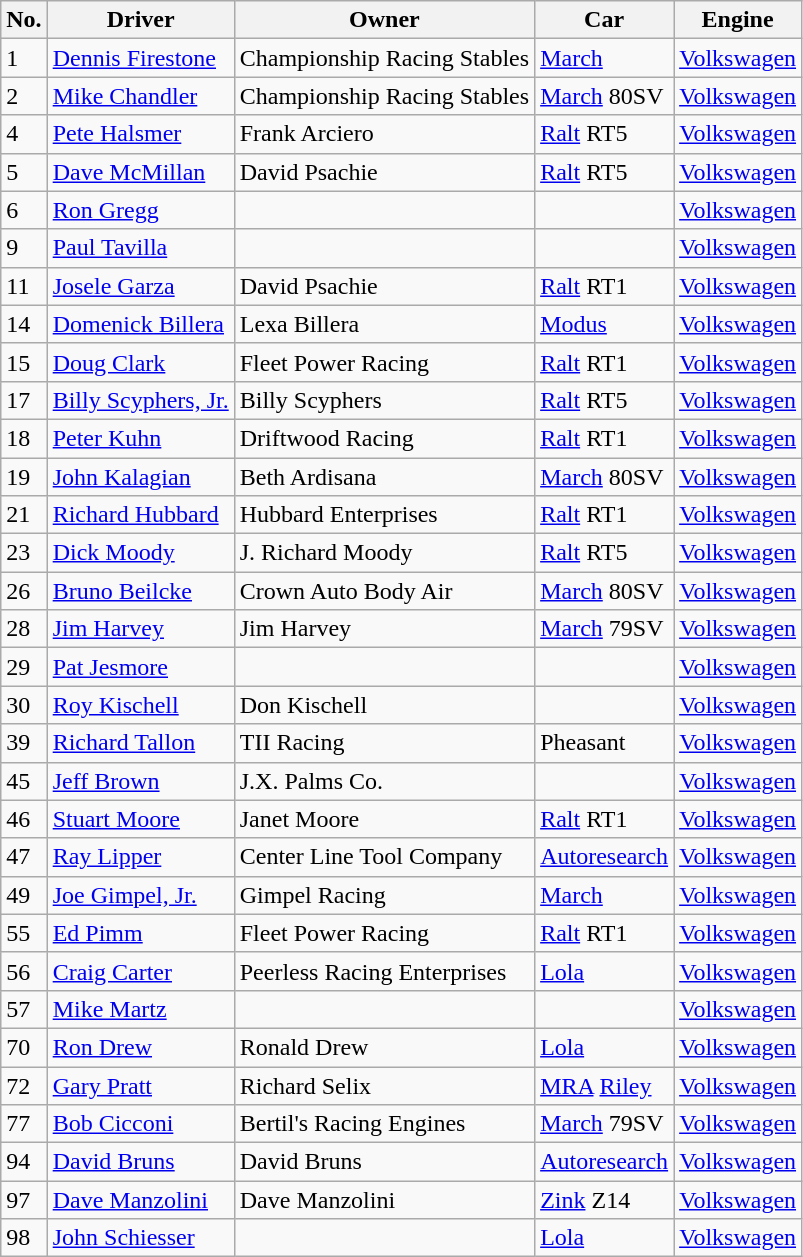<table class="wikitable">
<tr>
<th>No.</th>
<th>Driver</th>
<th>Owner</th>
<th>Car</th>
<th>Engine</th>
</tr>
<tr>
<td>1</td>
<td><a href='#'>Dennis Firestone</a></td>
<td>Championship Racing Stables</td>
<td><a href='#'>March</a></td>
<td><a href='#'>Volkswagen</a></td>
</tr>
<tr>
<td>2</td>
<td><a href='#'>Mike Chandler</a></td>
<td>Championship Racing Stables</td>
<td><a href='#'>March</a> 80SV</td>
<td><a href='#'>Volkswagen</a></td>
</tr>
<tr>
<td>4</td>
<td><a href='#'>Pete Halsmer</a></td>
<td>Frank Arciero</td>
<td><a href='#'>Ralt</a> RT5</td>
<td><a href='#'>Volkswagen</a></td>
</tr>
<tr>
<td>5</td>
<td><a href='#'>Dave McMillan</a></td>
<td>David Psachie</td>
<td><a href='#'>Ralt</a> RT5</td>
<td><a href='#'>Volkswagen</a></td>
</tr>
<tr>
<td>6</td>
<td><a href='#'>Ron Gregg</a></td>
<td></td>
<td></td>
<td><a href='#'>Volkswagen</a></td>
</tr>
<tr>
<td>9</td>
<td><a href='#'>Paul Tavilla</a></td>
<td></td>
<td></td>
<td><a href='#'>Volkswagen</a></td>
</tr>
<tr>
<td>11</td>
<td><a href='#'>Josele Garza</a></td>
<td>David Psachie</td>
<td><a href='#'>Ralt</a> RT1</td>
<td><a href='#'>Volkswagen</a></td>
</tr>
<tr>
<td>14</td>
<td><a href='#'>Domenick Billera</a></td>
<td>Lexa Billera</td>
<td><a href='#'>Modus</a></td>
<td><a href='#'>Volkswagen</a></td>
</tr>
<tr>
<td>15</td>
<td><a href='#'>Doug Clark</a></td>
<td>Fleet Power Racing</td>
<td><a href='#'>Ralt</a> RT1</td>
<td><a href='#'>Volkswagen</a></td>
</tr>
<tr>
<td>17</td>
<td><a href='#'>Billy Scyphers, Jr.</a></td>
<td>Billy Scyphers</td>
<td><a href='#'>Ralt</a> RT5</td>
<td><a href='#'>Volkswagen</a></td>
</tr>
<tr>
<td>18</td>
<td><a href='#'>Peter Kuhn</a></td>
<td>Driftwood Racing</td>
<td><a href='#'>Ralt</a> RT1</td>
<td><a href='#'>Volkswagen</a></td>
</tr>
<tr>
<td>19</td>
<td><a href='#'>John Kalagian</a></td>
<td>Beth Ardisana</td>
<td><a href='#'>March</a> 80SV</td>
<td><a href='#'>Volkswagen</a></td>
</tr>
<tr>
<td>21</td>
<td><a href='#'>Richard Hubbard</a></td>
<td>Hubbard Enterprises</td>
<td><a href='#'>Ralt</a> RT1</td>
<td><a href='#'>Volkswagen</a></td>
</tr>
<tr>
<td>23</td>
<td><a href='#'>Dick Moody</a></td>
<td>J. Richard Moody</td>
<td><a href='#'>Ralt</a> RT5</td>
<td><a href='#'>Volkswagen</a></td>
</tr>
<tr>
<td>26</td>
<td><a href='#'>Bruno Beilcke</a></td>
<td>Crown Auto Body Air</td>
<td><a href='#'>March</a> 80SV</td>
<td><a href='#'>Volkswagen</a></td>
</tr>
<tr>
<td>28</td>
<td><a href='#'>Jim Harvey</a></td>
<td>Jim Harvey</td>
<td><a href='#'>March</a> 79SV</td>
<td><a href='#'>Volkswagen</a></td>
</tr>
<tr>
<td>29</td>
<td><a href='#'>Pat Jesmore</a></td>
<td></td>
<td></td>
<td><a href='#'>Volkswagen</a></td>
</tr>
<tr>
<td>30</td>
<td><a href='#'>Roy Kischell</a></td>
<td>Don Kischell</td>
<td></td>
<td><a href='#'>Volkswagen</a></td>
</tr>
<tr>
<td>39</td>
<td><a href='#'>Richard Tallon</a></td>
<td>TII Racing</td>
<td>Pheasant</td>
<td><a href='#'>Volkswagen</a></td>
</tr>
<tr>
<td>45</td>
<td><a href='#'>Jeff Brown</a></td>
<td>J.X. Palms Co.</td>
<td></td>
<td><a href='#'>Volkswagen</a></td>
</tr>
<tr>
<td>46</td>
<td><a href='#'>Stuart Moore</a></td>
<td>Janet Moore</td>
<td><a href='#'>Ralt</a> RT1</td>
<td><a href='#'>Volkswagen</a></td>
</tr>
<tr>
<td>47</td>
<td><a href='#'>Ray Lipper</a></td>
<td>Center Line Tool Company</td>
<td><a href='#'>Autoresearch</a></td>
<td><a href='#'>Volkswagen</a></td>
</tr>
<tr>
<td>49</td>
<td><a href='#'>Joe Gimpel, Jr.</a></td>
<td>Gimpel Racing</td>
<td><a href='#'>March</a></td>
<td><a href='#'>Volkswagen</a></td>
</tr>
<tr>
<td>55</td>
<td><a href='#'>Ed Pimm</a></td>
<td>Fleet Power Racing</td>
<td><a href='#'>Ralt</a> RT1</td>
<td><a href='#'>Volkswagen</a></td>
</tr>
<tr>
<td>56</td>
<td><a href='#'>Craig Carter</a></td>
<td>Peerless Racing Enterprises</td>
<td><a href='#'>Lola</a></td>
<td><a href='#'>Volkswagen</a></td>
</tr>
<tr>
<td>57</td>
<td><a href='#'>Mike Martz</a></td>
<td></td>
<td></td>
<td><a href='#'>Volkswagen</a></td>
</tr>
<tr>
<td>70</td>
<td><a href='#'>Ron Drew</a></td>
<td>Ronald Drew</td>
<td><a href='#'>Lola</a></td>
<td><a href='#'>Volkswagen</a></td>
</tr>
<tr>
<td>72</td>
<td><a href='#'>Gary Pratt</a></td>
<td>Richard Selix</td>
<td><a href='#'>MRA</a> <a href='#'>Riley</a></td>
<td><a href='#'>Volkswagen</a></td>
</tr>
<tr>
<td>77</td>
<td><a href='#'>Bob Cicconi</a></td>
<td>Bertil's Racing Engines</td>
<td><a href='#'>March</a> 79SV</td>
<td><a href='#'>Volkswagen</a></td>
</tr>
<tr>
<td>94</td>
<td><a href='#'>David Bruns</a></td>
<td>David Bruns</td>
<td><a href='#'>Autoresearch</a></td>
<td><a href='#'>Volkswagen</a></td>
</tr>
<tr>
<td>97</td>
<td><a href='#'>Dave Manzolini</a></td>
<td>Dave Manzolini</td>
<td><a href='#'>Zink</a> Z14</td>
<td><a href='#'>Volkswagen</a></td>
</tr>
<tr>
<td>98</td>
<td><a href='#'>John Schiesser</a></td>
<td></td>
<td><a href='#'>Lola</a></td>
<td><a href='#'>Volkswagen</a></td>
</tr>
</table>
